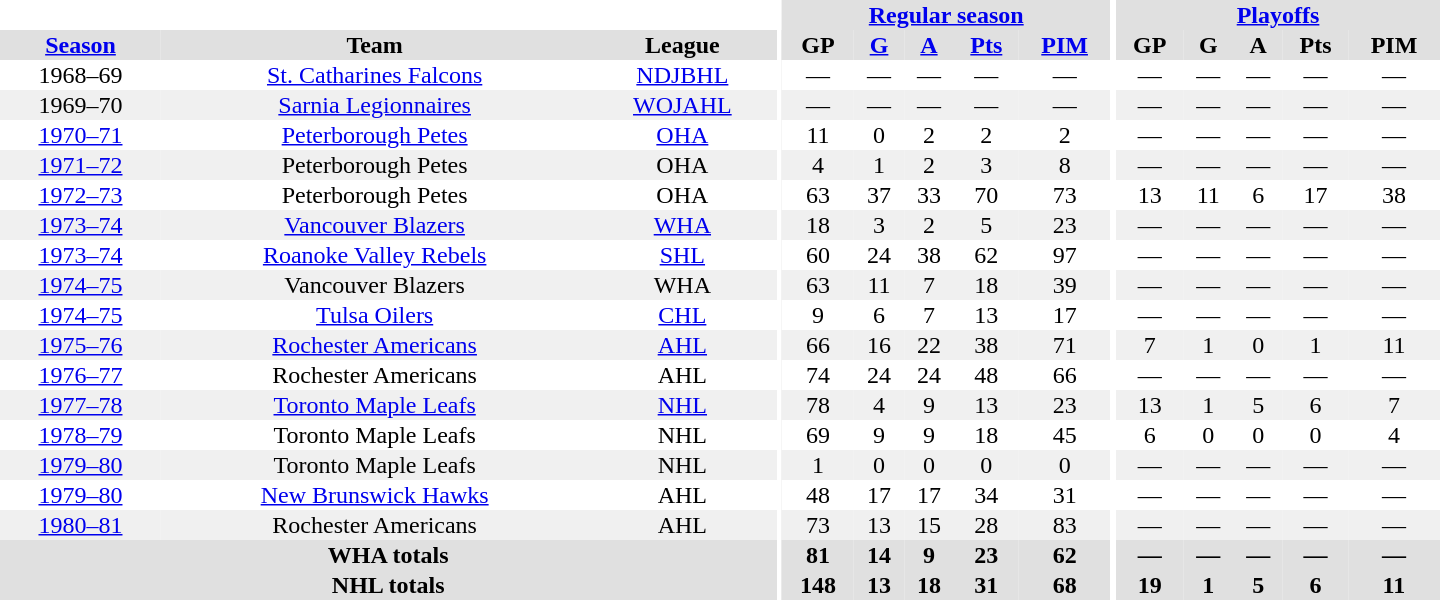<table border="0" cellpadding="1" cellspacing="0" style="text-align:center; width:60em">
<tr bgcolor="#e0e0e0">
<th colspan="3" bgcolor="#ffffff"></th>
<th rowspan="100" bgcolor="#ffffff"></th>
<th colspan="5"><a href='#'>Regular season</a></th>
<th rowspan="100" bgcolor="#ffffff"></th>
<th colspan="5"><a href='#'>Playoffs</a></th>
</tr>
<tr bgcolor="#e0e0e0">
<th><a href='#'>Season</a></th>
<th>Team</th>
<th>League</th>
<th>GP</th>
<th><a href='#'>G</a></th>
<th><a href='#'>A</a></th>
<th><a href='#'>Pts</a></th>
<th><a href='#'>PIM</a></th>
<th>GP</th>
<th>G</th>
<th>A</th>
<th>Pts</th>
<th>PIM</th>
</tr>
<tr>
<td>1968–69</td>
<td><a href='#'>St. Catharines Falcons</a></td>
<td><a href='#'>NDJBHL</a></td>
<td>—</td>
<td>—</td>
<td>—</td>
<td>—</td>
<td>—</td>
<td>—</td>
<td>—</td>
<td>—</td>
<td>—</td>
<td>—</td>
</tr>
<tr bgcolor="#f0f0f0">
<td>1969–70</td>
<td><a href='#'>Sarnia Legionnaires</a></td>
<td><a href='#'>WOJAHL</a></td>
<td>—</td>
<td>—</td>
<td>—</td>
<td>—</td>
<td>—</td>
<td>—</td>
<td>—</td>
<td>—</td>
<td>—</td>
<td>—</td>
</tr>
<tr>
<td><a href='#'>1970–71</a></td>
<td><a href='#'>Peterborough Petes</a></td>
<td><a href='#'>OHA</a></td>
<td>11</td>
<td>0</td>
<td>2</td>
<td>2</td>
<td>2</td>
<td>—</td>
<td>—</td>
<td>—</td>
<td>—</td>
<td>—</td>
</tr>
<tr bgcolor="#f0f0f0">
<td><a href='#'>1971–72</a></td>
<td>Peterborough Petes</td>
<td>OHA</td>
<td>4</td>
<td>1</td>
<td>2</td>
<td>3</td>
<td>8</td>
<td>—</td>
<td>—</td>
<td>—</td>
<td>—</td>
<td>—</td>
</tr>
<tr>
<td><a href='#'>1972–73</a></td>
<td>Peterborough Petes</td>
<td>OHA</td>
<td>63</td>
<td>37</td>
<td>33</td>
<td>70</td>
<td>73</td>
<td>13</td>
<td>11</td>
<td>6</td>
<td>17</td>
<td>38</td>
</tr>
<tr bgcolor="#f0f0f0">
<td><a href='#'>1973–74</a></td>
<td><a href='#'>Vancouver Blazers</a></td>
<td><a href='#'>WHA</a></td>
<td>18</td>
<td>3</td>
<td>2</td>
<td>5</td>
<td>23</td>
<td>—</td>
<td>—</td>
<td>—</td>
<td>—</td>
<td>—</td>
</tr>
<tr>
<td><a href='#'>1973–74</a></td>
<td><a href='#'>Roanoke Valley Rebels</a></td>
<td><a href='#'>SHL</a></td>
<td>60</td>
<td>24</td>
<td>38</td>
<td>62</td>
<td>97</td>
<td>—</td>
<td>—</td>
<td>—</td>
<td>—</td>
<td>—</td>
</tr>
<tr bgcolor="#f0f0f0">
<td><a href='#'>1974–75</a></td>
<td>Vancouver Blazers</td>
<td>WHA</td>
<td>63</td>
<td>11</td>
<td>7</td>
<td>18</td>
<td>39</td>
<td>—</td>
<td>—</td>
<td>—</td>
<td>—</td>
<td>—</td>
</tr>
<tr>
<td><a href='#'>1974–75</a></td>
<td><a href='#'>Tulsa Oilers</a></td>
<td><a href='#'>CHL</a></td>
<td>9</td>
<td>6</td>
<td>7</td>
<td>13</td>
<td>17</td>
<td>—</td>
<td>—</td>
<td>—</td>
<td>—</td>
<td>—</td>
</tr>
<tr bgcolor="#f0f0f0">
<td><a href='#'>1975–76</a></td>
<td><a href='#'>Rochester Americans</a></td>
<td><a href='#'>AHL</a></td>
<td>66</td>
<td>16</td>
<td>22</td>
<td>38</td>
<td>71</td>
<td>7</td>
<td>1</td>
<td>0</td>
<td>1</td>
<td>11</td>
</tr>
<tr>
<td><a href='#'>1976–77</a></td>
<td>Rochester Americans</td>
<td>AHL</td>
<td>74</td>
<td>24</td>
<td>24</td>
<td>48</td>
<td>66</td>
<td>—</td>
<td>—</td>
<td>—</td>
<td>—</td>
<td>—</td>
</tr>
<tr bgcolor="#f0f0f0">
<td><a href='#'>1977–78</a></td>
<td><a href='#'>Toronto Maple Leafs</a></td>
<td><a href='#'>NHL</a></td>
<td>78</td>
<td>4</td>
<td>9</td>
<td>13</td>
<td>23</td>
<td>13</td>
<td>1</td>
<td>5</td>
<td>6</td>
<td>7</td>
</tr>
<tr>
<td><a href='#'>1978–79</a></td>
<td>Toronto Maple Leafs</td>
<td>NHL</td>
<td>69</td>
<td>9</td>
<td>9</td>
<td>18</td>
<td>45</td>
<td>6</td>
<td>0</td>
<td>0</td>
<td>0</td>
<td>4</td>
</tr>
<tr bgcolor="#f0f0f0">
<td><a href='#'>1979–80</a></td>
<td>Toronto Maple Leafs</td>
<td>NHL</td>
<td>1</td>
<td>0</td>
<td>0</td>
<td>0</td>
<td>0</td>
<td>—</td>
<td>—</td>
<td>—</td>
<td>—</td>
<td>—</td>
</tr>
<tr>
<td><a href='#'>1979–80</a></td>
<td><a href='#'>New Brunswick Hawks</a></td>
<td>AHL</td>
<td>48</td>
<td>17</td>
<td>17</td>
<td>34</td>
<td>31</td>
<td>—</td>
<td>—</td>
<td>—</td>
<td>—</td>
<td>—</td>
</tr>
<tr bgcolor="#f0f0f0">
<td><a href='#'>1980–81</a></td>
<td>Rochester Americans</td>
<td>AHL</td>
<td>73</td>
<td>13</td>
<td>15</td>
<td>28</td>
<td>83</td>
<td>—</td>
<td>—</td>
<td>—</td>
<td>—</td>
<td>—</td>
</tr>
<tr bgcolor="#e0e0e0">
<th colspan="3">WHA totals</th>
<th>81</th>
<th>14</th>
<th>9</th>
<th>23</th>
<th>62</th>
<th>—</th>
<th>—</th>
<th>—</th>
<th>—</th>
<th>—</th>
</tr>
<tr bgcolor="#e0e0e0">
<th colspan="3">NHL totals</th>
<th>148</th>
<th>13</th>
<th>18</th>
<th>31</th>
<th>68</th>
<th>19</th>
<th>1</th>
<th>5</th>
<th>6</th>
<th>11</th>
</tr>
</table>
